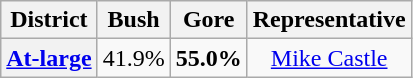<table class=wikitable>
<tr>
<th>District</th>
<th>Bush</th>
<th>Gore</th>
<th>Representative</th>
</tr>
<tr align=center>
<th><a href='#'>At-large</a></th>
<td>41.9%</td>
<td><strong>55.0%</strong></td>
<td><a href='#'>Mike Castle</a></td>
</tr>
</table>
